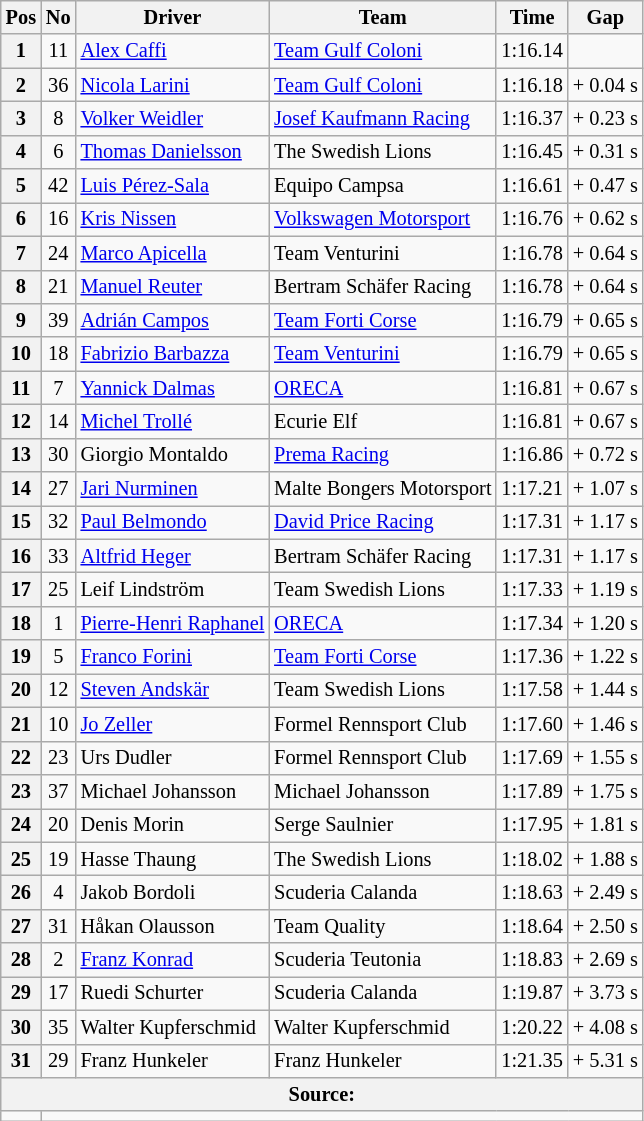<table class="wikitable" style="font-size: 85%;">
<tr>
<th>Pos</th>
<th>No</th>
<th>Driver</th>
<th>Team</th>
<th>Time</th>
<th>Gap</th>
</tr>
<tr>
<th>1</th>
<td align=center>11</td>
<td> <a href='#'>Alex Caffi</a></td>
<td><a href='#'>Team Gulf Coloni</a></td>
<td>1:16.14</td>
<td></td>
</tr>
<tr>
<th>2</th>
<td align=center>36</td>
<td> <a href='#'>Nicola Larini</a></td>
<td><a href='#'>Team Gulf Coloni</a></td>
<td>1:16.18</td>
<td>+ 0.04 s</td>
</tr>
<tr>
<th>3</th>
<td align=center>8</td>
<td> <a href='#'>Volker Weidler</a></td>
<td><a href='#'>Josef Kaufmann Racing</a></td>
<td>1:16.37</td>
<td>+ 0.23 s</td>
</tr>
<tr>
<th>4</th>
<td align=center>6</td>
<td> <a href='#'>Thomas Danielsson</a></td>
<td>The Swedish Lions</td>
<td>1:16.45</td>
<td>+ 0.31 s</td>
</tr>
<tr>
<th>5</th>
<td align=center>42</td>
<td> <a href='#'>Luis Pérez-Sala</a></td>
<td>Equipo Campsa</td>
<td>1:16.61</td>
<td>+ 0.47 s</td>
</tr>
<tr>
<th>6</th>
<td align=center>16</td>
<td> <a href='#'>Kris Nissen</a></td>
<td><a href='#'>Volkswagen Motorsport</a></td>
<td>1:16.76</td>
<td>+ 0.62 s</td>
</tr>
<tr>
<th>7</th>
<td align=center>24</td>
<td> <a href='#'>Marco Apicella</a></td>
<td>Team Venturini</td>
<td>1:16.78</td>
<td>+ 0.64 s</td>
</tr>
<tr>
<th>8</th>
<td align=center>21</td>
<td> <a href='#'>Manuel Reuter</a></td>
<td>Bertram Schäfer Racing</td>
<td>1:16.78</td>
<td>+ 0.64 s</td>
</tr>
<tr>
<th>9</th>
<td align=center>39</td>
<td> <a href='#'>Adrián Campos</a></td>
<td><a href='#'>Team Forti Corse</a></td>
<td>1:16.79</td>
<td>+ 0.65 s</td>
</tr>
<tr>
<th>10</th>
<td align=center>18</td>
<td> <a href='#'>Fabrizio Barbazza</a></td>
<td><a href='#'>Team Venturini</a></td>
<td>1:16.79</td>
<td>+ 0.65 s</td>
</tr>
<tr>
<th>11</th>
<td align=center>7</td>
<td> <a href='#'>Yannick Dalmas</a></td>
<td><a href='#'>ORECA</a></td>
<td>1:16.81</td>
<td>+ 0.67 s</td>
</tr>
<tr>
<th>12</th>
<td align=center>14</td>
<td> <a href='#'>Michel Trollé</a></td>
<td>Ecurie Elf</td>
<td>1:16.81</td>
<td>+ 0.67 s</td>
</tr>
<tr>
<th>13</th>
<td align=center>30</td>
<td> Giorgio Montaldo</td>
<td><a href='#'>Prema Racing</a></td>
<td>1:16.86</td>
<td>+ 0.72 s</td>
</tr>
<tr>
<th>14</th>
<td align=center>27</td>
<td> <a href='#'>Jari Nurminen</a></td>
<td>Malte Bongers Motorsport</td>
<td>1:17.21</td>
<td>+ 1.07 s</td>
</tr>
<tr>
<th>15</th>
<td align=center>32</td>
<td> <a href='#'>Paul Belmondo</a></td>
<td><a href='#'>David Price Racing</a></td>
<td>1:17.31</td>
<td>+ 1.17 s</td>
</tr>
<tr>
<th>16</th>
<td align=center>33</td>
<td> <a href='#'>Altfrid Heger</a></td>
<td>Bertram Schäfer Racing</td>
<td>1:17.31</td>
<td>+ 1.17 s</td>
</tr>
<tr>
<th>17</th>
<td align=center>25</td>
<td> Leif Lindström</td>
<td>Team Swedish Lions</td>
<td>1:17.33</td>
<td>+ 1.19 s</td>
</tr>
<tr>
<th>18</th>
<td align=center>1</td>
<td> <a href='#'>Pierre-Henri Raphanel</a></td>
<td><a href='#'>ORECA</a></td>
<td>1:17.34</td>
<td>+ 1.20 s</td>
</tr>
<tr>
<th>19</th>
<td align=center>5</td>
<td> <a href='#'>Franco Forini</a></td>
<td><a href='#'>Team Forti Corse</a></td>
<td>1:17.36</td>
<td>+ 1.22 s</td>
</tr>
<tr>
<th>20</th>
<td align=center>12</td>
<td> <a href='#'>Steven Andskär</a></td>
<td>Team Swedish Lions</td>
<td>1:17.58</td>
<td>+ 1.44 s</td>
</tr>
<tr>
<th>21</th>
<td align=center>10</td>
<td> <a href='#'>Jo Zeller</a></td>
<td>Formel Rennsport Club</td>
<td>1:17.60</td>
<td>+ 1.46 s</td>
</tr>
<tr>
<th>22</th>
<td align=center>23</td>
<td> Urs Dudler</td>
<td>Formel Rennsport Club</td>
<td>1:17.69</td>
<td>+ 1.55 s</td>
</tr>
<tr>
<th>23</th>
<td align=center>37</td>
<td> Michael Johansson</td>
<td>Michael Johansson</td>
<td>1:17.89</td>
<td>+ 1.75 s</td>
</tr>
<tr>
<th>24</th>
<td align=center>20</td>
<td> Denis Morin</td>
<td>Serge Saulnier</td>
<td>1:17.95</td>
<td>+ 1.81 s</td>
</tr>
<tr>
<th>25</th>
<td align=center>19</td>
<td> Hasse Thaung</td>
<td>The Swedish Lions</td>
<td>1:18.02</td>
<td>+ 1.88 s</td>
</tr>
<tr>
<th>26</th>
<td align=center>4</td>
<td> Jakob Bordoli</td>
<td>Scuderia Calanda</td>
<td>1:18.63</td>
<td>+ 2.49 s</td>
</tr>
<tr>
<th>27</th>
<td align=center>31</td>
<td> Håkan Olausson</td>
<td>Team Quality</td>
<td>1:18.64</td>
<td>+ 2.50 s</td>
</tr>
<tr>
<th>28</th>
<td align=center>2</td>
<td> <a href='#'>Franz Konrad</a></td>
<td>Scuderia Teutonia</td>
<td>1:18.83</td>
<td>+ 2.69 s</td>
</tr>
<tr>
<th>29</th>
<td align=center>17</td>
<td> Ruedi Schurter</td>
<td>Scuderia Calanda</td>
<td>1:19.87</td>
<td>+ 3.73 s</td>
</tr>
<tr>
<th>30</th>
<td align=center>35</td>
<td> Walter Kupferschmid</td>
<td>Walter Kupferschmid</td>
<td>1:20.22</td>
<td>+ 4.08 s</td>
</tr>
<tr>
<th>31</th>
<td align=center>29</td>
<td> Franz Hunkeler</td>
<td>Franz Hunkeler</td>
<td>1:21.35</td>
<td>+ 5.31 s</td>
</tr>
<tr>
<th colspan=6>Source:</th>
</tr>
<tr>
<td></td>
</tr>
</table>
